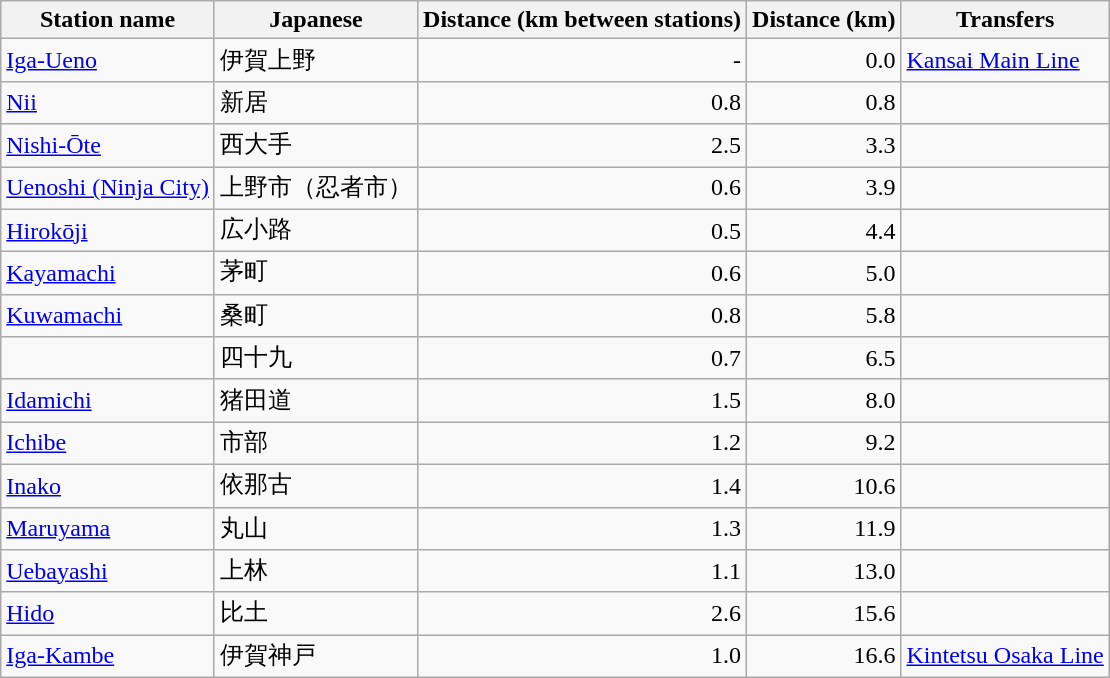<table class="wikitable">
<tr>
<th>Station name</th>
<th>Japanese</th>
<th>Distance (km between stations)</th>
<th>Distance (km)</th>
<th>Transfers</th>
</tr>
<tr>
<td><a href='#'>Iga-Ueno</a></td>
<td>伊賀上野</td>
<td style="text-align:right;">-</td>
<td style="text-align:right;">0.0</td>
<td><a href='#'>Kansai Main Line</a></td>
</tr>
<tr>
<td><a href='#'>Nii</a></td>
<td>新居</td>
<td style="text-align:right;">0.8</td>
<td style="text-align:right;">0.8</td>
<td> </td>
</tr>
<tr>
<td><a href='#'>Nishi-Ōte</a></td>
<td>西大手</td>
<td style="text-align:right;">2.5</td>
<td style="text-align:right;">3.3</td>
<td> </td>
</tr>
<tr>
<td><a href='#'>Uenoshi (Ninja City)</a></td>
<td>上野市（忍者市）</td>
<td style="text-align:right;">0.6</td>
<td style="text-align:right;">3.9</td>
<td> </td>
</tr>
<tr>
<td><a href='#'>Hirokōji</a></td>
<td>広小路</td>
<td style="text-align:right;">0.5</td>
<td style="text-align:right;">4.4</td>
<td> </td>
</tr>
<tr>
<td><a href='#'>Kayamachi</a></td>
<td>茅町</td>
<td style="text-align:right;">0.6</td>
<td style="text-align:right;">5.0</td>
<td> </td>
</tr>
<tr>
<td><a href='#'>Kuwamachi</a></td>
<td>桑町</td>
<td style="text-align:right;">0.8</td>
<td style="text-align:right;">5.8</td>
<td> </td>
</tr>
<tr>
<td></td>
<td>四十九</td>
<td style="text-align:right;">0.7</td>
<td style="text-align:right;">6.5</td>
<td> </td>
</tr>
<tr>
<td><a href='#'>Idamichi</a></td>
<td>猪田道</td>
<td style="text-align:right;">1.5</td>
<td style="text-align:right;">8.0</td>
<td> </td>
</tr>
<tr>
<td><a href='#'>Ichibe</a></td>
<td>市部</td>
<td style="text-align:right;">1.2</td>
<td style="text-align:right;">9.2</td>
<td> </td>
</tr>
<tr>
<td><a href='#'>Inako</a></td>
<td>依那古</td>
<td style="text-align:right;">1.4</td>
<td style="text-align:right;">10.6</td>
<td> </td>
</tr>
<tr>
<td><a href='#'>Maruyama</a></td>
<td>丸山</td>
<td style="text-align:right;">1.3</td>
<td style="text-align:right;">11.9</td>
<td> </td>
</tr>
<tr>
<td><a href='#'>Uebayashi</a></td>
<td>上林</td>
<td style="text-align:right;">1.1</td>
<td style="text-align:right;">13.0</td>
<td> </td>
</tr>
<tr>
<td><a href='#'>Hido</a></td>
<td>比土</td>
<td style="text-align:right;">2.6</td>
<td style="text-align:right;">15.6</td>
<td> </td>
</tr>
<tr>
<td><a href='#'>Iga-Kambe</a></td>
<td>伊賀神戸</td>
<td style="text-align:right;">1.0</td>
<td style="text-align:right;">16.6</td>
<td><a href='#'>Kintetsu Osaka Line</a></td>
</tr>
</table>
